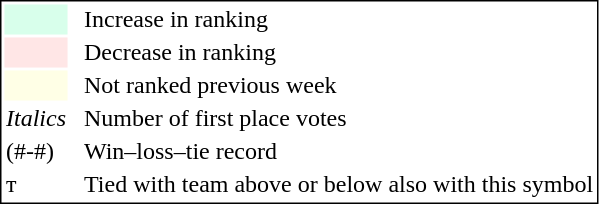<table style="border:1px solid black; float:left;">
<tr>
<td style="background:#D8FFEB; width:20px;"></td>
<td> </td>
<td>Increase in ranking</td>
</tr>
<tr>
<td style="background:#FFE6E6; width:20px;"></td>
<td> </td>
<td>Decrease in ranking</td>
</tr>
<tr>
<td style="background:#FFFFE6; width:20px;"></td>
<td> </td>
<td>Not ranked previous week</td>
</tr>
<tr>
<td><em>Italics</em></td>
<td> </td>
<td>Number of first place votes</td>
</tr>
<tr>
<td>(#-#)</td>
<td> </td>
<td>Win–loss–tie record</td>
</tr>
<tr>
<td>т</td>
<td></td>
<td>Tied with team above or below also with this symbol</td>
</tr>
</table>
